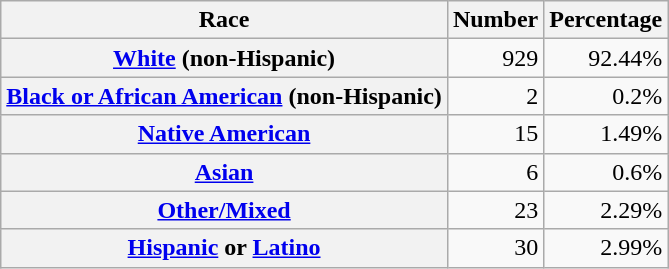<table class="wikitable" style="text-align:right">
<tr>
<th scope="col">Race</th>
<th scope="col">Number</th>
<th scope="col">Percentage</th>
</tr>
<tr>
<th scope="row"><a href='#'>White</a> (non-Hispanic)</th>
<td>929</td>
<td>92.44%</td>
</tr>
<tr>
<th scope="row"><a href='#'>Black or African American</a> (non-Hispanic)</th>
<td>2</td>
<td>0.2%</td>
</tr>
<tr>
<th scope="row"><a href='#'>Native American</a></th>
<td>15</td>
<td>1.49%</td>
</tr>
<tr>
<th scope="row"><a href='#'>Asian</a></th>
<td>6</td>
<td>0.6%</td>
</tr>
<tr>
<th scope="row"><a href='#'>Other/Mixed</a></th>
<td>23</td>
<td>2.29%</td>
</tr>
<tr>
<th scope="row"><a href='#'>Hispanic</a> or <a href='#'>Latino</a></th>
<td>30</td>
<td>2.99%</td>
</tr>
</table>
